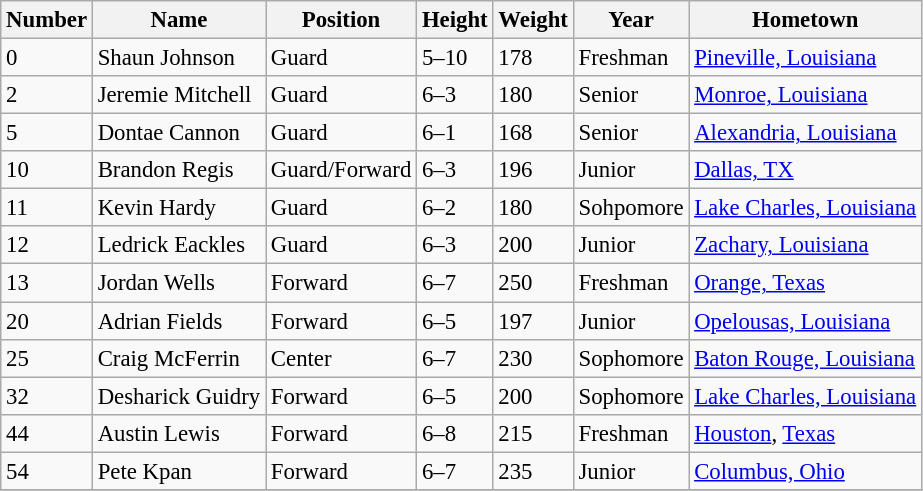<table class="wikitable" style="font-size: 95%;">
<tr>
<th>Number</th>
<th>Name</th>
<th>Position</th>
<th>Height</th>
<th>Weight</th>
<th>Year</th>
<th>Hometown</th>
</tr>
<tr>
<td>0</td>
<td>Shaun Johnson</td>
<td>Guard</td>
<td>5–10</td>
<td>178</td>
<td>Freshman</td>
<td><a href='#'>Pineville, Louisiana</a></td>
</tr>
<tr>
<td>2</td>
<td>Jeremie Mitchell</td>
<td>Guard</td>
<td>6–3</td>
<td>180</td>
<td>Senior</td>
<td><a href='#'>Monroe, Louisiana</a></td>
</tr>
<tr>
<td>5</td>
<td>Dontae Cannon</td>
<td>Guard</td>
<td>6–1</td>
<td>168</td>
<td>Senior</td>
<td><a href='#'>Alexandria, Louisiana</a></td>
</tr>
<tr>
<td>10</td>
<td>Brandon Regis</td>
<td>Guard/Forward</td>
<td>6–3</td>
<td>196</td>
<td>Junior</td>
<td><a href='#'>Dallas, TX</a></td>
</tr>
<tr>
<td>11</td>
<td>Kevin Hardy</td>
<td>Guard</td>
<td>6–2</td>
<td>180</td>
<td>Sohpomore</td>
<td><a href='#'>Lake Charles, Louisiana</a></td>
</tr>
<tr>
<td>12</td>
<td>Ledrick Eackles</td>
<td>Guard</td>
<td>6–3</td>
<td>200</td>
<td>Junior</td>
<td><a href='#'>Zachary, Louisiana</a></td>
</tr>
<tr>
<td>13</td>
<td>Jordan Wells</td>
<td>Forward</td>
<td>6–7</td>
<td>250</td>
<td>Freshman</td>
<td><a href='#'>Orange, Texas</a></td>
</tr>
<tr>
<td>20</td>
<td>Adrian Fields</td>
<td>Forward</td>
<td>6–5</td>
<td>197</td>
<td>Junior</td>
<td><a href='#'>Opelousas, Louisiana</a></td>
</tr>
<tr>
<td>25</td>
<td>Craig McFerrin</td>
<td>Center</td>
<td>6–7</td>
<td>230</td>
<td>Sophomore</td>
<td><a href='#'>Baton Rouge, Louisiana</a></td>
</tr>
<tr>
<td>32</td>
<td>Desharick Guidry</td>
<td>Forward</td>
<td>6–5</td>
<td>200</td>
<td>Sophomore</td>
<td><a href='#'>Lake Charles, Louisiana</a></td>
</tr>
<tr>
<td>44</td>
<td>Austin Lewis</td>
<td>Forward</td>
<td>6–8</td>
<td>215</td>
<td>Freshman</td>
<td><a href='#'>Houston</a>, <a href='#'>Texas</a></td>
</tr>
<tr>
<td>54</td>
<td>Pete Kpan</td>
<td>Forward</td>
<td>6–7</td>
<td>235</td>
<td>Junior</td>
<td><a href='#'>Columbus, Ohio</a></td>
</tr>
<tr>
</tr>
</table>
